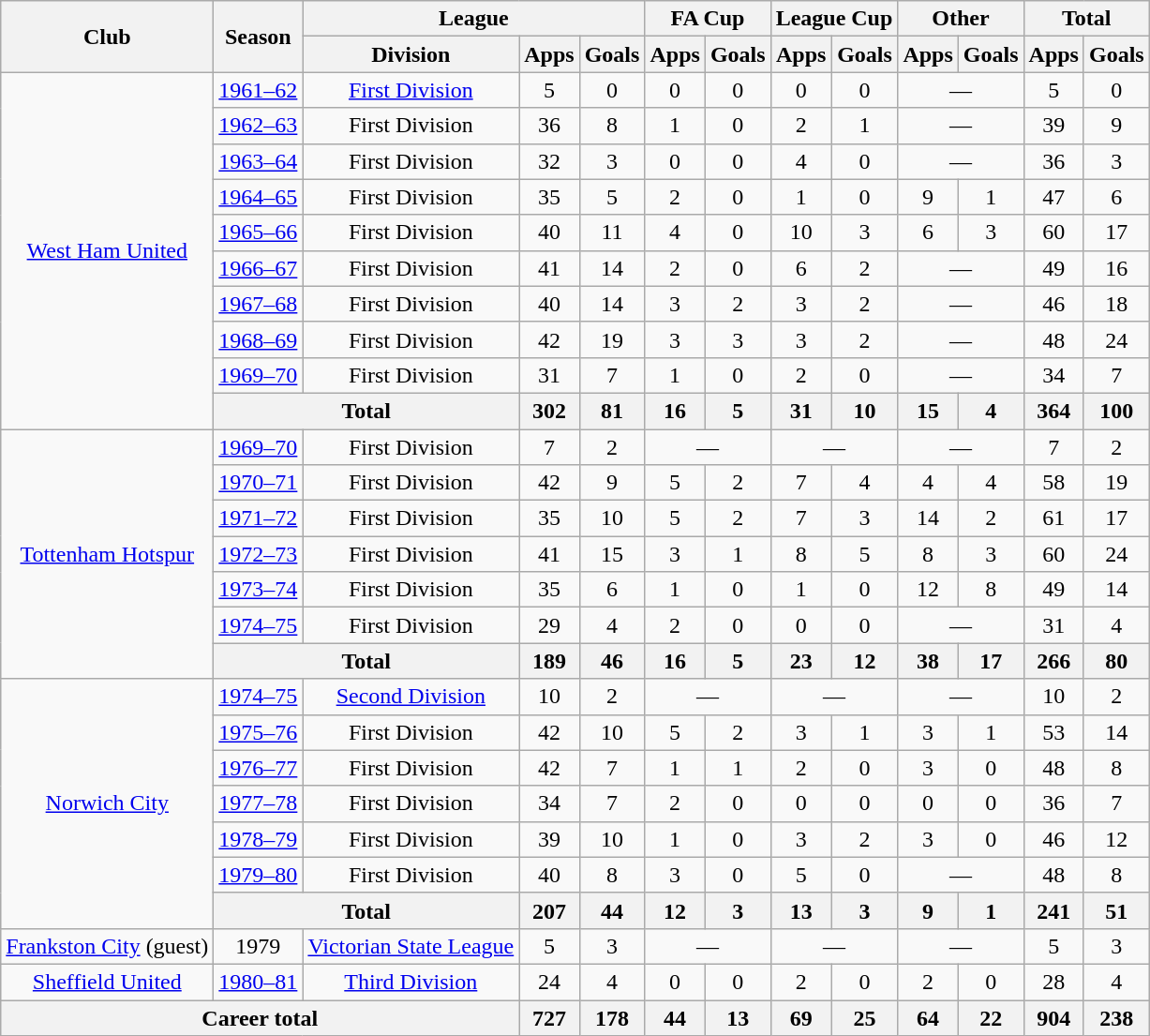<table class="wikitable" style="text-align:center">
<tr>
<th rowspan="2">Club</th>
<th rowspan="2">Season</th>
<th colspan="3">League</th>
<th colspan="2">FA Cup</th>
<th colspan="2">League Cup</th>
<th colspan="2">Other</th>
<th colspan="2">Total</th>
</tr>
<tr>
<th>Division</th>
<th>Apps</th>
<th>Goals</th>
<th>Apps</th>
<th>Goals</th>
<th>Apps</th>
<th>Goals</th>
<th>Apps</th>
<th>Goals</th>
<th>Apps</th>
<th>Goals</th>
</tr>
<tr>
<td rowspan="10"><a href='#'>West Ham United</a></td>
<td><a href='#'>1961–62</a></td>
<td><a href='#'>First Division</a></td>
<td>5</td>
<td>0</td>
<td>0</td>
<td>0</td>
<td>0</td>
<td>0</td>
<td colspan="2">—</td>
<td>5</td>
<td>0</td>
</tr>
<tr>
<td><a href='#'>1962–63</a></td>
<td>First Division</td>
<td>36</td>
<td>8</td>
<td>1</td>
<td>0</td>
<td>2</td>
<td>1</td>
<td colspan="2">—</td>
<td>39</td>
<td>9</td>
</tr>
<tr>
<td><a href='#'>1963–64</a></td>
<td>First Division</td>
<td>32</td>
<td>3</td>
<td>0</td>
<td>0</td>
<td>4</td>
<td>0</td>
<td colspan="2">—</td>
<td>36</td>
<td>3</td>
</tr>
<tr>
<td><a href='#'>1964–65</a></td>
<td>First Division</td>
<td>35</td>
<td>5</td>
<td>2</td>
<td>0</td>
<td>1</td>
<td>0</td>
<td>9</td>
<td>1</td>
<td>47</td>
<td>6</td>
</tr>
<tr>
<td><a href='#'>1965–66</a></td>
<td>First Division</td>
<td>40</td>
<td>11</td>
<td>4</td>
<td>0</td>
<td>10</td>
<td>3</td>
<td>6</td>
<td>3</td>
<td>60</td>
<td>17</td>
</tr>
<tr>
<td><a href='#'>1966–67</a></td>
<td>First Division</td>
<td>41</td>
<td>14</td>
<td>2</td>
<td>0</td>
<td>6</td>
<td>2</td>
<td colspan="2">—</td>
<td>49</td>
<td>16</td>
</tr>
<tr>
<td><a href='#'>1967–68</a></td>
<td>First Division</td>
<td>40</td>
<td>14</td>
<td>3</td>
<td>2</td>
<td>3</td>
<td>2</td>
<td colspan="2">—</td>
<td>46</td>
<td>18</td>
</tr>
<tr>
<td><a href='#'>1968–69</a></td>
<td>First Division</td>
<td>42</td>
<td>19</td>
<td>3</td>
<td>3</td>
<td>3</td>
<td>2</td>
<td colspan="2">—</td>
<td>48</td>
<td>24</td>
</tr>
<tr>
<td><a href='#'>1969–70</a></td>
<td>First Division</td>
<td>31</td>
<td>7</td>
<td>1</td>
<td>0</td>
<td>2</td>
<td>0</td>
<td colspan="2">—</td>
<td>34</td>
<td>7</td>
</tr>
<tr>
<th colspan="2">Total</th>
<th>302</th>
<th>81</th>
<th>16</th>
<th>5</th>
<th>31</th>
<th>10</th>
<th>15</th>
<th>4</th>
<th>364</th>
<th>100</th>
</tr>
<tr>
<td rowspan="7"><a href='#'>Tottenham Hotspur</a></td>
<td><a href='#'>1969–70</a></td>
<td>First Division</td>
<td>7</td>
<td>2</td>
<td colspan="2">—</td>
<td colspan="2">—</td>
<td colspan="2">—</td>
<td>7</td>
<td>2</td>
</tr>
<tr>
<td><a href='#'>1970–71</a></td>
<td>First Division</td>
<td>42</td>
<td>9</td>
<td>5</td>
<td>2</td>
<td>7</td>
<td>4</td>
<td>4</td>
<td>4</td>
<td>58</td>
<td>19</td>
</tr>
<tr>
<td><a href='#'>1971–72</a></td>
<td>First Division</td>
<td>35</td>
<td>10</td>
<td>5</td>
<td>2</td>
<td>7</td>
<td>3</td>
<td>14</td>
<td>2</td>
<td>61</td>
<td>17</td>
</tr>
<tr>
<td><a href='#'>1972–73</a></td>
<td>First Division</td>
<td>41</td>
<td>15</td>
<td>3</td>
<td>1</td>
<td>8</td>
<td>5</td>
<td>8</td>
<td>3</td>
<td>60</td>
<td>24</td>
</tr>
<tr>
<td><a href='#'>1973–74</a></td>
<td>First Division</td>
<td>35</td>
<td>6</td>
<td>1</td>
<td>0</td>
<td>1</td>
<td>0</td>
<td>12</td>
<td>8</td>
<td>49</td>
<td>14</td>
</tr>
<tr>
<td><a href='#'>1974–75</a></td>
<td>First Division</td>
<td>29</td>
<td>4</td>
<td>2</td>
<td>0</td>
<td>0</td>
<td>0</td>
<td colspan="2">—</td>
<td>31</td>
<td>4</td>
</tr>
<tr>
<th colspan="2">Total</th>
<th>189</th>
<th>46</th>
<th>16</th>
<th>5</th>
<th>23</th>
<th>12</th>
<th>38</th>
<th>17</th>
<th>266</th>
<th>80</th>
</tr>
<tr>
<td rowspan="7"><a href='#'>Norwich City</a></td>
<td><a href='#'>1974–75</a></td>
<td><a href='#'>Second Division</a></td>
<td>10</td>
<td>2</td>
<td colspan="2">—</td>
<td colspan="2">—</td>
<td colspan="2">—</td>
<td>10</td>
<td>2</td>
</tr>
<tr>
<td><a href='#'>1975–76</a></td>
<td>First Division</td>
<td>42</td>
<td>10</td>
<td>5</td>
<td>2</td>
<td>3</td>
<td>1</td>
<td>3</td>
<td>1</td>
<td>53</td>
<td>14</td>
</tr>
<tr>
<td><a href='#'>1976–77</a></td>
<td>First Division</td>
<td>42</td>
<td>7</td>
<td>1</td>
<td>1</td>
<td>2</td>
<td>0</td>
<td>3</td>
<td>0</td>
<td>48</td>
<td>8</td>
</tr>
<tr>
<td><a href='#'>1977–78</a></td>
<td>First Division</td>
<td>34</td>
<td>7</td>
<td>2</td>
<td>0</td>
<td>0</td>
<td>0</td>
<td>0</td>
<td>0</td>
<td>36</td>
<td>7</td>
</tr>
<tr>
<td><a href='#'>1978–79</a></td>
<td>First Division</td>
<td>39</td>
<td>10</td>
<td>1</td>
<td>0</td>
<td>3</td>
<td>2</td>
<td>3</td>
<td>0</td>
<td>46</td>
<td>12</td>
</tr>
<tr>
<td><a href='#'>1979–80</a></td>
<td>First Division</td>
<td>40</td>
<td>8</td>
<td>3</td>
<td>0</td>
<td>5</td>
<td>0</td>
<td colspan="2">—</td>
<td>48</td>
<td>8</td>
</tr>
<tr>
<th colspan="2">Total</th>
<th>207</th>
<th>44</th>
<th>12</th>
<th>3</th>
<th>13</th>
<th>3</th>
<th>9</th>
<th>1</th>
<th>241</th>
<th>51</th>
</tr>
<tr>
<td><a href='#'>Frankston City</a> (guest)</td>
<td>1979</td>
<td><a href='#'>Victorian State League</a></td>
<td>5</td>
<td>3</td>
<td colspan="2">—</td>
<td colspan="2">—</td>
<td colspan="2">—</td>
<td>5</td>
<td>3</td>
</tr>
<tr>
<td><a href='#'>Sheffield United</a></td>
<td><a href='#'>1980–81</a></td>
<td><a href='#'>Third Division</a></td>
<td>24</td>
<td>4</td>
<td>0</td>
<td>0</td>
<td>2</td>
<td>0</td>
<td>2</td>
<td>0</td>
<td>28</td>
<td>4</td>
</tr>
<tr>
<th colspan="3">Career total</th>
<th>727</th>
<th>178</th>
<th>44</th>
<th>13</th>
<th>69</th>
<th>25</th>
<th>64</th>
<th>22</th>
<th>904</th>
<th>238</th>
</tr>
</table>
